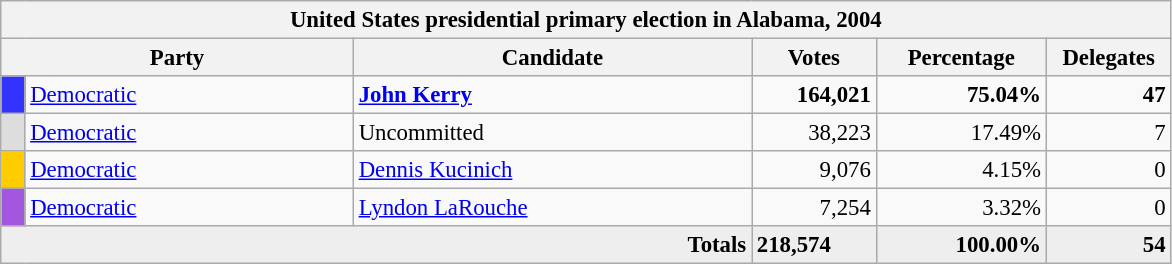<table class="wikitable" style="font-size: 95%;">
<tr>
<th colspan="7">United States presidential primary election in Alabama, 2004</th>
</tr>
<tr>
<th colspan="2" style="width: 15em">Party</th>
<th style="width: 17em">Candidate</th>
<th style="width: 5em">Votes</th>
<th style="width: 7em">Percentage</th>
<th colspan="2" style="width: 5em">Delegates</th>
</tr>
<tr>
<th style="background-color:#3333FF; width: 3px"></th>
<td style="width: 130px"><a href='#'>Democratic</a></td>
<td><strong><a href='#'>John Kerry</a></strong></td>
<td align="right"><strong>164,021</strong></td>
<td align="right"><strong>75.04%</strong></td>
<td colspan="2" align="right"><strong>47</strong></td>
</tr>
<tr>
<th style="background-color:#DDDDDD; width: 3px"></th>
<td style="width: 130px"><a href='#'>Democratic</a></td>
<td>Uncommitted</td>
<td align="right">38,223</td>
<td align="right">17.49%</td>
<td colspan="2" align="right">7</td>
</tr>
<tr>
<th style="background-color:#FFCC00; width: 3px"></th>
<td style="width: 130px"><a href='#'>Democratic</a></td>
<td><a href='#'>Dennis Kucinich</a></td>
<td align="right">9,076</td>
<td align="right">4.15%</td>
<td colspan="2" align="right">0</td>
</tr>
<tr>
<th style="background-color:#A356DE; width: 3px"></th>
<td style="width: 130px"><a href='#'>Democratic</a></td>
<td><a href='#'>Lyndon LaRouche</a></td>
<td align="right">7,254</td>
<td align="right">3.32%</td>
<td colspan="2" align="right">0</td>
</tr>
<tr bgcolor="#EEEEEE">
<td colspan="3" align="right"><strong>Totals</strong></td>
<td><strong>218,574</strong></td>
<td align="right"><strong>100.00%</strong></td>
<td colspan="2" align="right"><strong>54</strong></td>
</tr>
</table>
